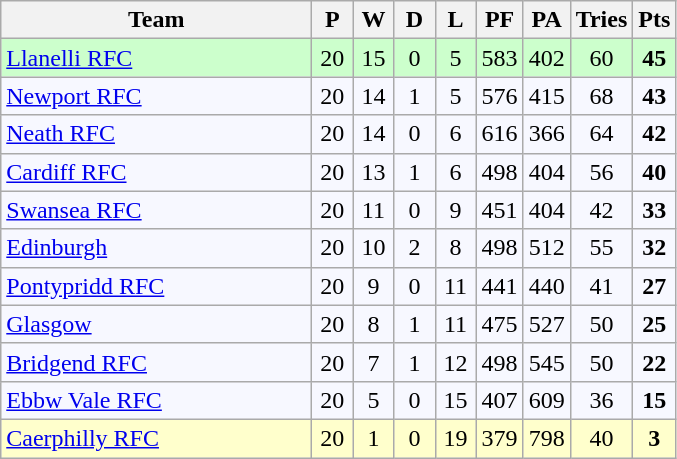<table class="wikitable" style="text-align: center;">
<tr>
<th width="200">Team</th>
<th width="20">P</th>
<th width="20">W</th>
<th width="20">D</th>
<th width="20">L</th>
<th width="20">PF</th>
<th width="20">PA</th>
<th width="25">Tries</th>
<th width="20">Pts</th>
</tr>
<tr bgcolor="#ccffcc">
<td align="left"> <a href='#'>Llanelli RFC</a></td>
<td>20</td>
<td>15</td>
<td>0</td>
<td>5</td>
<td>583</td>
<td>402</td>
<td>60</td>
<td><strong>45</strong></td>
</tr>
<tr bgcolor="#f7f8ff">
<td align="left"> <a href='#'>Newport RFC</a></td>
<td>20</td>
<td>14</td>
<td>1</td>
<td>5</td>
<td>576</td>
<td>415</td>
<td>68</td>
<td><strong>43</strong></td>
</tr>
<tr bgcolor="#f7f8ff">
<td align="left"> <a href='#'>Neath RFC</a></td>
<td>20</td>
<td>14</td>
<td>0</td>
<td>6</td>
<td>616</td>
<td>366</td>
<td>64</td>
<td><strong>42</strong></td>
</tr>
<tr bgcolor="#f7f8ff">
<td align="left"> <a href='#'>Cardiff RFC</a></td>
<td>20</td>
<td>13</td>
<td>1</td>
<td>6</td>
<td>498</td>
<td>404</td>
<td>56</td>
<td><strong>40</strong></td>
</tr>
<tr bgcolor="#f7f8ff">
<td align="left"> <a href='#'>Swansea RFC</a></td>
<td>20</td>
<td>11</td>
<td>0</td>
<td>9</td>
<td>451</td>
<td>404</td>
<td>42</td>
<td><strong>33</strong></td>
</tr>
<tr bgcolor="#f7f8ff">
<td align="left"> <a href='#'>Edinburgh</a></td>
<td>20</td>
<td>10</td>
<td>2</td>
<td>8</td>
<td>498</td>
<td>512</td>
<td>55</td>
<td><strong>32</strong></td>
</tr>
<tr bgcolor="#f7f8ff">
<td align="left"> <a href='#'>Pontypridd RFC</a></td>
<td>20</td>
<td>9</td>
<td>0</td>
<td>11</td>
<td>441</td>
<td>440</td>
<td>41</td>
<td><strong>27</strong></td>
</tr>
<tr bgcolor="#f7f8ff">
<td align="left"> <a href='#'>Glasgow</a></td>
<td>20</td>
<td>8</td>
<td>1</td>
<td>11</td>
<td>475</td>
<td>527</td>
<td>50</td>
<td><strong>25</strong></td>
</tr>
<tr bgcolor="#f7f8ff">
<td align="left"> <a href='#'>Bridgend RFC</a></td>
<td>20</td>
<td>7</td>
<td>1</td>
<td>12</td>
<td>498</td>
<td>545</td>
<td>50</td>
<td><strong>22</strong></td>
</tr>
<tr bgcolor="#f7f8ff">
<td align="left"> <a href='#'>Ebbw Vale RFC</a></td>
<td>20</td>
<td>5</td>
<td>0</td>
<td>15</td>
<td>407</td>
<td>609</td>
<td>36</td>
<td><strong>15</strong></td>
</tr>
<tr bgcolor="#ffffcc">
<td align="left"> <a href='#'>Caerphilly RFC</a></td>
<td>20</td>
<td>1</td>
<td>0</td>
<td>19</td>
<td>379</td>
<td>798</td>
<td>40</td>
<td><strong>3</strong></td>
</tr>
</table>
